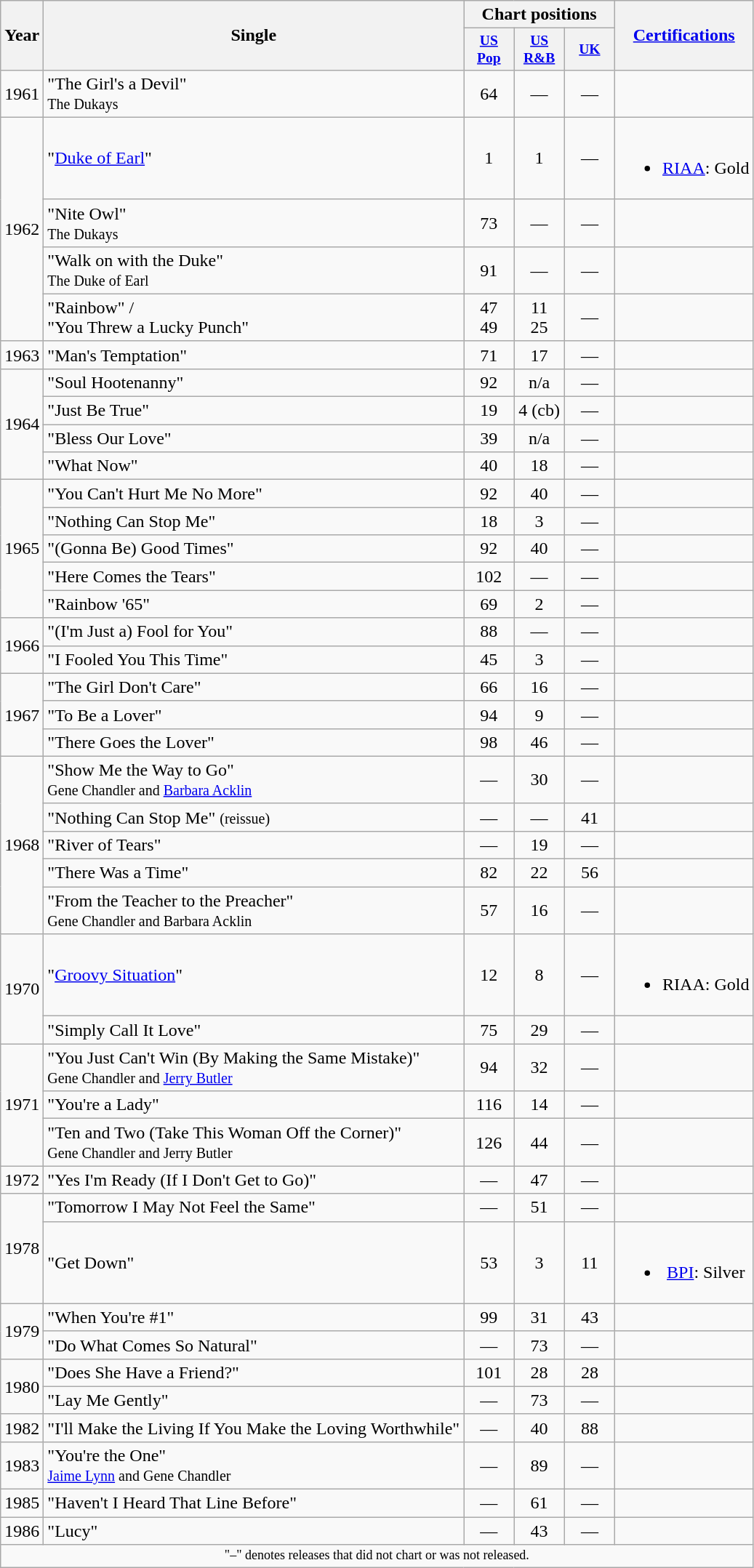<table class="wikitable" style="text-align:center;">
<tr>
<th rowspan="2">Year</th>
<th rowspan="2">Single</th>
<th colspan="3">Chart positions</th>
<th rowspan="2"><a href='#'>Certifications</a></th>
</tr>
<tr style="font-size:small;">
<th style="width:40px;"><a href='#'>US Pop</a><br></th>
<th style="width:40px;"><a href='#'>US R&B</a><br></th>
<th style="width:40px;"><a href='#'>UK</a><br></th>
</tr>
<tr>
<td>1961</td>
<td style="text-align:left;">"The Girl's a Devil"<br><small>The Dukays</small></td>
<td>64</td>
<td>—</td>
<td>—</td>
<td></td>
</tr>
<tr>
<td rowspan="4">1962</td>
<td style="text-align:left;">"<a href='#'>Duke of Earl</a>"</td>
<td>1</td>
<td>1</td>
<td>—</td>
<td><br><ul><li><a href='#'>RIAA</a>: Gold</li></ul></td>
</tr>
<tr>
<td style="text-align:left;">"Nite Owl"<br><small>The Dukays</small></td>
<td>73</td>
<td>—</td>
<td>—</td>
<td></td>
</tr>
<tr>
<td style="text-align:left;">"Walk on with the Duke"<br><small>The Duke of Earl</small></td>
<td>91</td>
<td>—</td>
<td>—</td>
<td></td>
</tr>
<tr>
<td style="text-align:left;">"Rainbow" /<br>"You Threw a Lucky Punch"</td>
<td>47<br>49</td>
<td>11<br>25</td>
<td>—</td>
<td></td>
</tr>
<tr>
<td>1963</td>
<td style="text-align:left;">"Man's Temptation"</td>
<td>71</td>
<td>17</td>
<td>—</td>
<td></td>
</tr>
<tr>
<td rowspan="4">1964</td>
<td style="text-align:left;">"Soul Hootenanny"</td>
<td>92</td>
<td>n/a</td>
<td>—</td>
<td></td>
</tr>
<tr>
<td style="text-align:left;">"Just Be True"</td>
<td>19</td>
<td>4 (cb)</td>
<td>—</td>
<td></td>
</tr>
<tr>
<td style="text-align:left;">"Bless Our Love"</td>
<td>39</td>
<td>n/a</td>
<td>—</td>
<td></td>
</tr>
<tr>
<td style="text-align:left;">"What Now"</td>
<td>40</td>
<td>18</td>
<td>—</td>
<td></td>
</tr>
<tr>
<td rowspan="5">1965</td>
<td style="text-align:left;">"You Can't Hurt Me No More"</td>
<td>92</td>
<td>40</td>
<td>—</td>
<td></td>
</tr>
<tr>
<td style="text-align:left;">"Nothing Can Stop Me"</td>
<td>18</td>
<td>3</td>
<td>—</td>
<td></td>
</tr>
<tr>
<td style="text-align:left;">"(Gonna Be) Good Times"</td>
<td>92</td>
<td>40</td>
<td>—</td>
<td></td>
</tr>
<tr>
<td style="text-align:left;">"Here Comes the Tears"</td>
<td>102</td>
<td>—</td>
<td>—</td>
<td></td>
</tr>
<tr>
<td style="text-align:left;">"Rainbow '65"</td>
<td>69</td>
<td>2</td>
<td>—</td>
<td></td>
</tr>
<tr>
<td rowspan="2">1966</td>
<td style="text-align:left;">"(I'm Just a) Fool for You"</td>
<td>88</td>
<td>—</td>
<td>—</td>
<td></td>
</tr>
<tr>
<td style="text-align:left;">"I Fooled You This Time"</td>
<td>45</td>
<td>3</td>
<td>—</td>
<td></td>
</tr>
<tr>
<td rowspan="3">1967</td>
<td style="text-align:left;">"The Girl Don't Care"</td>
<td>66</td>
<td>16</td>
<td>—</td>
<td></td>
</tr>
<tr>
<td style="text-align:left;">"To Be a Lover"</td>
<td>94</td>
<td>9</td>
<td>—</td>
<td></td>
</tr>
<tr>
<td style="text-align:left;">"There Goes the Lover"</td>
<td>98</td>
<td>46</td>
<td>—</td>
<td></td>
</tr>
<tr>
<td rowspan="5">1968</td>
<td style="text-align:left;">"Show Me the Way to Go"<br><small>Gene Chandler and <a href='#'>Barbara Acklin</a></small></td>
<td>—</td>
<td>30</td>
<td>—</td>
<td></td>
</tr>
<tr>
<td style="text-align:left;">"Nothing Can Stop Me" <small>(reissue)</small></td>
<td>—</td>
<td>—</td>
<td>41</td>
<td></td>
</tr>
<tr>
<td style="text-align:left;">"River of Tears"</td>
<td>—</td>
<td>19</td>
<td>—</td>
<td></td>
</tr>
<tr>
<td style="text-align:left;">"There Was a Time"</td>
<td>82</td>
<td>22</td>
<td>56</td>
<td></td>
</tr>
<tr>
<td style="text-align:left;">"From the Teacher to the Preacher"<br><small>Gene Chandler and Barbara Acklin</small></td>
<td>57</td>
<td>16</td>
<td>—</td>
<td></td>
</tr>
<tr>
<td rowspan="2">1970</td>
<td style="text-align:left;">"<a href='#'>Groovy Situation</a>"</td>
<td>12</td>
<td>8</td>
<td>—</td>
<td><br><ul><li>RIAA: Gold</li></ul></td>
</tr>
<tr>
<td style="text-align:left;">"Simply Call It Love"</td>
<td>75</td>
<td>29</td>
<td>—</td>
<td></td>
</tr>
<tr>
<td rowspan="3">1971</td>
<td style="text-align:left;">"You Just Can't Win (By Making the Same Mistake)"<br><small>Gene Chandler and <a href='#'>Jerry Butler</a></small></td>
<td>94</td>
<td>32</td>
<td>—</td>
<td></td>
</tr>
<tr>
<td style="text-align:left;">"You're a Lady"</td>
<td>116</td>
<td>14</td>
<td>—</td>
<td></td>
</tr>
<tr>
<td style="text-align:left;">"Ten and Two (Take This Woman Off the Corner)"<br><small>Gene Chandler and Jerry Butler</small></td>
<td>126</td>
<td>44</td>
<td>—</td>
<td></td>
</tr>
<tr>
<td>1972</td>
<td style="text-align:left;">"Yes I'm Ready (If I Don't Get to Go)"</td>
<td>—</td>
<td>47</td>
<td>—</td>
<td></td>
</tr>
<tr>
<td rowspan="2">1978</td>
<td style="text-align:left;">"Tomorrow I May Not Feel the Same"</td>
<td>—</td>
<td>51</td>
<td>—</td>
<td></td>
</tr>
<tr>
<td style="text-align:left;">"Get Down"</td>
<td>53</td>
<td>3</td>
<td>11</td>
<td><br><ul><li><a href='#'>BPI</a>: Silver</li></ul></td>
</tr>
<tr>
<td rowspan="2">1979</td>
<td style="text-align:left;">"When You're #1"</td>
<td>99</td>
<td>31</td>
<td>43</td>
<td></td>
</tr>
<tr>
<td style="text-align:left;">"Do What Comes So Natural"</td>
<td>—</td>
<td>73</td>
<td>—</td>
<td></td>
</tr>
<tr>
<td rowspan="2">1980</td>
<td style="text-align:left;">"Does She Have a Friend?"</td>
<td>101</td>
<td>28</td>
<td>28</td>
<td></td>
</tr>
<tr>
<td style="text-align:left;">"Lay Me Gently"</td>
<td>—</td>
<td>73</td>
<td>—</td>
<td></td>
</tr>
<tr>
<td>1982</td>
<td style="text-align:left;">"I'll Make the Living If You Make the Loving Worthwhile"</td>
<td>—</td>
<td>40</td>
<td>88</td>
<td></td>
</tr>
<tr>
<td>1983</td>
<td style="text-align:left;">"You're the One"<br><small><a href='#'>Jaime Lynn</a> and Gene Chandler</small></td>
<td>—</td>
<td>89</td>
<td>—</td>
<td></td>
</tr>
<tr>
<td>1985</td>
<td style="text-align:left;">"Haven't I Heard That Line Before"</td>
<td>—</td>
<td>61</td>
<td>—</td>
<td></td>
</tr>
<tr>
<td>1986</td>
<td style="text-align:left;">"Lucy"</td>
<td>—</td>
<td>43</td>
<td>—</td>
<td></td>
</tr>
<tr>
<td colspan="10" style="text-align:center; font-size:9pt;">"–" denotes releases that did not chart or was not released.</td>
</tr>
</table>
